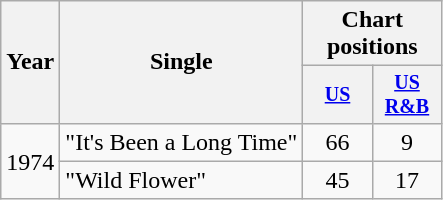<table class="wikitable" style="text-align:center;">
<tr>
<th rowspan="2">Year</th>
<th rowspan="2">Single</th>
<th colspan="2">Chart positions</th>
</tr>
<tr style="font-size:smaller;">
<th width="40"><a href='#'>US</a></th>
<th width="40"><a href='#'>US<br>R&B</a></th>
</tr>
<tr>
<td rowspan="2">1974</td>
<td align="left">"It's Been a Long Time"</td>
<td>66</td>
<td>9</td>
</tr>
<tr>
<td align="left">"Wild Flower"</td>
<td>45</td>
<td>17</td>
</tr>
</table>
